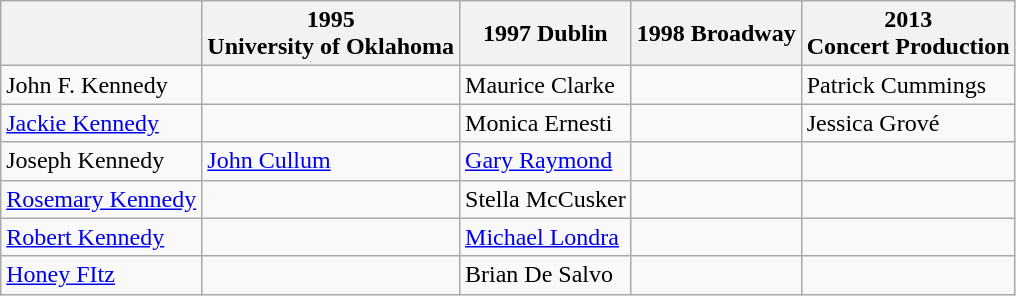<table class="wikitable">
<tr>
<th></th>
<th>1995<br>University of
Oklahoma</th>
<th>1997 Dublin</th>
<th>1998 Broadway</th>
<th>2013<br>Concert Production</th>
</tr>
<tr>
<td>John F. Kennedy</td>
<td></td>
<td>Maurice Clarke</td>
<td></td>
<td>Patrick Cummings</td>
</tr>
<tr>
<td><a href='#'>Jackie Kennedy</a></td>
<td></td>
<td>Monica Ernesti</td>
<td></td>
<td>Jessica Grové</td>
</tr>
<tr>
<td>Joseph Kennedy</td>
<td><a href='#'>John Cullum</a></td>
<td><a href='#'>Gary Raymond</a></td>
<td></td>
<td></td>
</tr>
<tr>
<td><a href='#'>Rosemary Kennedy</a></td>
<td></td>
<td>Stella McCusker</td>
<td></td>
<td></td>
</tr>
<tr>
<td><a href='#'>Robert Kennedy</a></td>
<td></td>
<td><a href='#'>Michael Londra</a></td>
<td></td>
<td></td>
</tr>
<tr>
<td><a href='#'>Honey FItz</a></td>
<td></td>
<td>Brian De Salvo</td>
<td></td>
<td></td>
</tr>
</table>
